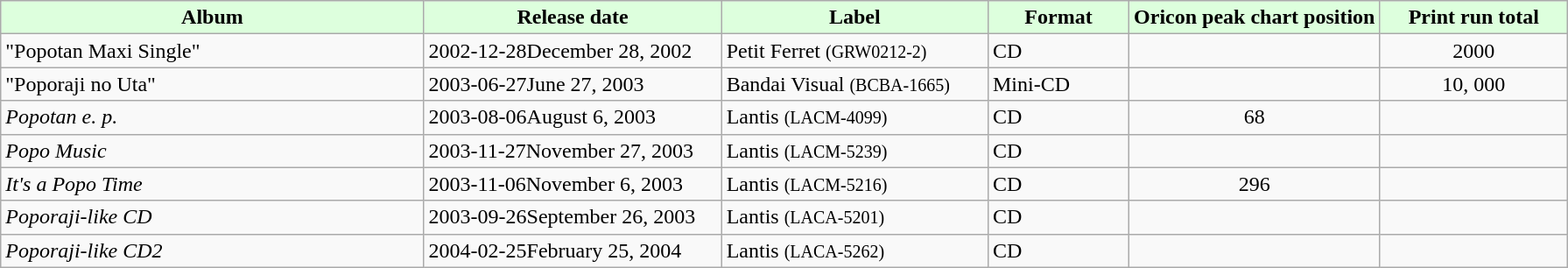<table class="wikitable sortable">
<tr>
<th style="background:#DFD" width = "27%">Album</th>
<th style="background:#DFD" width = "19%">Release date</th>
<th style="background:#DFD" width = "17%">Label</th>
<th style="background:#DFD" width = "9%">Format</th>
<th style="background:#DFD" width = "16%">Oricon peak chart position</th>
<th style="background:#DFD" width = "12%">Print run total</th>
</tr>
<tr>
<td>"Popotan Maxi Single"</td>
<td><span>2002-12-28</span>December 28, 2002</td>
<td>Petit Ferret <small>(GRW0212-2)</small></td>
<td>CD</td>
<td align="center"></td>
<td align="center">2000</td>
</tr>
<tr>
<td>"Poporaji no Uta"</td>
<td><span>2003-06-27</span>June 27, 2003</td>
<td>Bandai Visual <small>(BCBA-1665)</small></td>
<td>Mini-CD</td>
<td align="center"></td>
<td align="center">10, 000</td>
</tr>
<tr>
<td><em>Popotan e. p.</em></td>
<td><span>2003-08-06</span>August 6, 2003</td>
<td>Lantis <small>(LACM-4099)</small></td>
<td>CD</td>
<td align="center">68</td>
<td align="center"></td>
</tr>
<tr>
<td><em>Popo Music</em></td>
<td><span>2003-11-27</span>November 27, 2003</td>
<td>Lantis <small>(LACM-5239)</small></td>
<td>CD</td>
<td align="center"></td>
<td align="center"></td>
</tr>
<tr>
<td><em>It's a Popo Time</em></td>
<td><span>2003-11-06</span>November 6, 2003</td>
<td>Lantis <small>(LACM-5216)</small></td>
<td>CD</td>
<td align="center">296</td>
<td align="center"></td>
</tr>
<tr>
<td><em>Poporaji-like CD</em></td>
<td><span>2003-09-26</span>September 26, 2003</td>
<td>Lantis <small>(LACA-5201)</small></td>
<td>CD</td>
<td align="center"></td>
<td align="center"></td>
</tr>
<tr>
<td><em>Poporaji-like CD2</em></td>
<td><span>2004-02-25</span>February 25, 2004</td>
<td>Lantis <small>(LACA-5262)</small></td>
<td>CD</td>
<td align="center"></td>
<td align="center"></td>
</tr>
</table>
